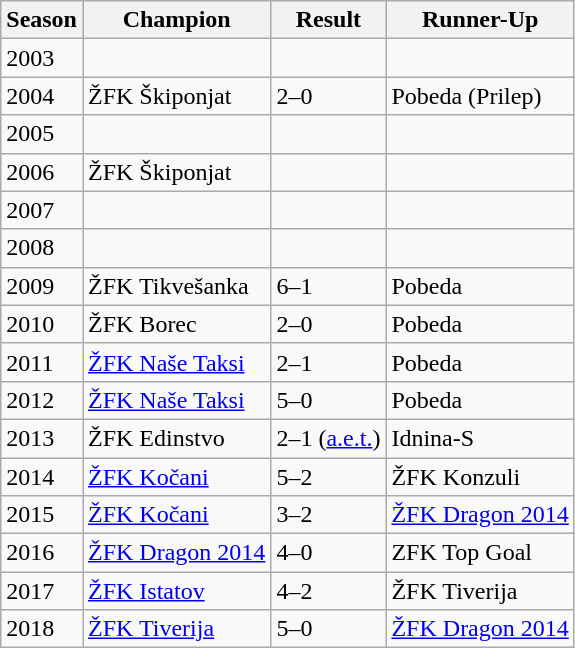<table class="sortable wikitable">
<tr>
<th>Season</th>
<th>Champion</th>
<th>Result</th>
<th>Runner-Up</th>
</tr>
<tr>
<td>2003</td>
<td></td>
<td></td>
<td></td>
</tr>
<tr>
<td>2004</td>
<td>ŽFK Škiponjat</td>
<td>2–0</td>
<td>Pobeda (Prilep)</td>
</tr>
<tr>
<td>2005</td>
<td></td>
<td></td>
<td></td>
</tr>
<tr>
<td>2006</td>
<td>ŽFK Škiponjat</td>
<td></td>
<td></td>
</tr>
<tr>
<td>2007</td>
<td></td>
<td></td>
<td></td>
</tr>
<tr>
<td>2008</td>
<td></td>
<td></td>
<td></td>
</tr>
<tr>
<td>2009</td>
<td>ŽFK Tikvešanka</td>
<td>6–1</td>
<td>Pobeda</td>
</tr>
<tr>
<td>2010</td>
<td>ŽFK Borec</td>
<td>2–0</td>
<td>Pobeda</td>
</tr>
<tr>
<td>2011</td>
<td><a href='#'>ŽFK Naše Taksi</a></td>
<td>2–1</td>
<td>Pobeda</td>
</tr>
<tr>
<td>2012</td>
<td><a href='#'>ŽFK Naše Taksi</a></td>
<td>5–0</td>
<td>Pobeda</td>
</tr>
<tr>
<td>2013</td>
<td>ŽFK Edinstvo</td>
<td>2–1 (<a href='#'>a.e.t.</a>)</td>
<td>Idnina-S</td>
</tr>
<tr>
<td>2014</td>
<td><a href='#'>ŽFK Kočani</a></td>
<td>5–2</td>
<td>ŽFK Konzuli</td>
</tr>
<tr>
<td>2015</td>
<td><a href='#'>ŽFK Kočani</a></td>
<td>3–2</td>
<td><a href='#'>ŽFK Dragon 2014</a></td>
</tr>
<tr>
<td>2016</td>
<td><a href='#'>ŽFK Dragon 2014</a></td>
<td>4–0</td>
<td>ZFK Top Goal</td>
</tr>
<tr>
<td>2017</td>
<td><a href='#'>ŽFK Istatov</a></td>
<td>4–2</td>
<td>ŽFK Tiverija</td>
</tr>
<tr>
<td>2018</td>
<td><a href='#'>ŽFK Tiverija</a></td>
<td>5–0</td>
<td><a href='#'>ŽFK Dragon 2014</a></td>
</tr>
</table>
